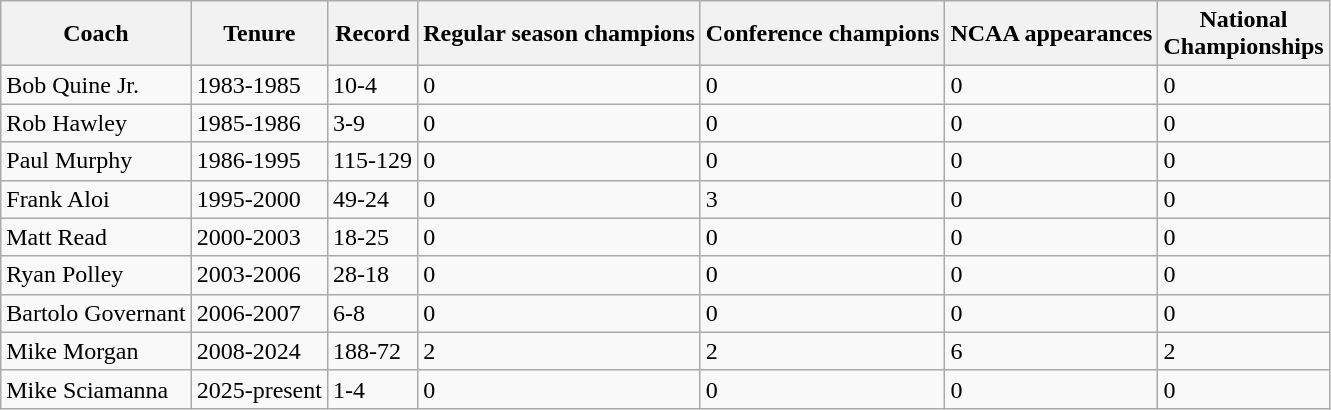<table class="wikitable">
<tr>
<th>Coach</th>
<th>Tenure</th>
<th>Record</th>
<th>Regular season champions</th>
<th>Conference champions</th>
<th>NCAA appearances</th>
<th>National<br>Championships</th>
</tr>
<tr>
<td>Bob Quine Jr.</td>
<td>1983-1985</td>
<td>10-4</td>
<td>0</td>
<td>0</td>
<td>0</td>
<td>0</td>
</tr>
<tr>
<td>Rob Hawley</td>
<td>1985-1986</td>
<td>3-9</td>
<td>0</td>
<td>0</td>
<td>0</td>
<td>0</td>
</tr>
<tr>
<td>Paul Murphy</td>
<td>1986-1995</td>
<td>115-129</td>
<td>0</td>
<td>0</td>
<td>0</td>
<td>0</td>
</tr>
<tr>
<td>Frank Aloi</td>
<td>1995-2000</td>
<td>49-24</td>
<td>0</td>
<td>3</td>
<td>0</td>
<td>0</td>
</tr>
<tr>
<td>Matt Read</td>
<td>2000-2003</td>
<td>18-25</td>
<td>0</td>
<td>0</td>
<td>0</td>
<td>0</td>
</tr>
<tr>
<td>Ryan Polley</td>
<td>2003-2006</td>
<td>28-18</td>
<td>0</td>
<td>0</td>
<td>0</td>
<td>0</td>
</tr>
<tr>
<td>Bartolo Governant</td>
<td>2006-2007</td>
<td>6-8</td>
<td>0</td>
<td>0</td>
<td>0</td>
<td>0</td>
</tr>
<tr>
<td>Mike Morgan</td>
<td>2008-2024</td>
<td>188-72</td>
<td>2</td>
<td>2</td>
<td>6</td>
<td>2</td>
</tr>
<tr>
<td>Mike Sciamanna</td>
<td>2025-present</td>
<td>1-4</td>
<td>0</td>
<td>0</td>
<td>0</td>
<td>0</td>
</tr>
</table>
